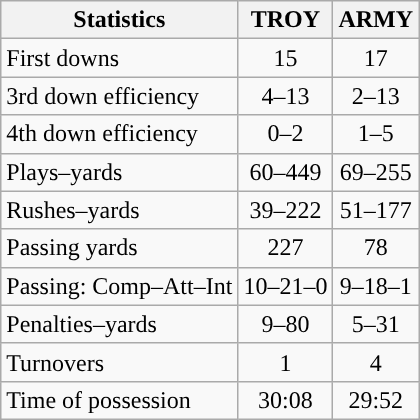<table class="wikitable">
<tr>
<th>Statistics</th>
<th>TROY</th>
<th>ARMY</th>
</tr>
<tr>
<td>First downs</td>
<td align=center>15</td>
<td align=center>17</td>
</tr>
<tr>
<td>3rd down efficiency</td>
<td align=center>4–13</td>
<td align=center>2–13</td>
</tr>
<tr>
<td>4th down efficiency</td>
<td align=center>0–2</td>
<td align=center>1–5</td>
</tr>
<tr>
<td>Plays–yards</td>
<td align=center>60–449</td>
<td align=center>69–255</td>
</tr>
<tr>
<td>Rushes–yards</td>
<td align=center>39–222</td>
<td align=center>51–177</td>
</tr>
<tr>
<td>Passing yards</td>
<td align=center>227</td>
<td align=center>78</td>
</tr>
<tr>
<td>Passing: Comp–Att–Int</td>
<td align=center>10–21–0</td>
<td align=center>9–18–1</td>
</tr>
<tr>
<td>Penalties–yards</td>
<td align=center>9–80</td>
<td align=center>5–31</td>
</tr>
<tr>
<td>Turnovers</td>
<td align=center>1</td>
<td align=center>4</td>
</tr>
<tr>
<td>Time of possession</td>
<td align=center>30:08</td>
<td align=center>29:52</td>
</tr>
</table>
